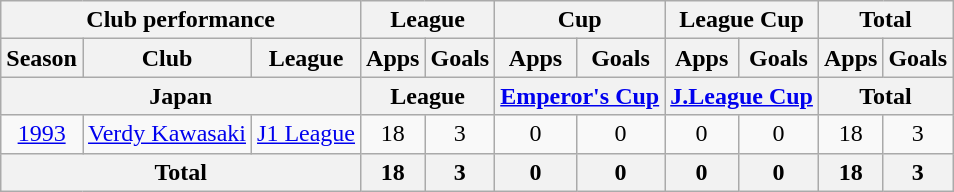<table class="wikitable" style="text-align:center;">
<tr>
<th colspan=3>Club performance</th>
<th colspan=2>League</th>
<th colspan=2>Cup</th>
<th colspan=2>League Cup</th>
<th colspan=2>Total</th>
</tr>
<tr>
<th>Season</th>
<th>Club</th>
<th>League</th>
<th>Apps</th>
<th>Goals</th>
<th>Apps</th>
<th>Goals</th>
<th>Apps</th>
<th>Goals</th>
<th>Apps</th>
<th>Goals</th>
</tr>
<tr>
<th colspan=3>Japan</th>
<th colspan=2>League</th>
<th colspan=2><a href='#'>Emperor's Cup</a></th>
<th colspan=2><a href='#'>J.League Cup</a></th>
<th colspan=2>Total</th>
</tr>
<tr>
<td><a href='#'>1993</a></td>
<td><a href='#'>Verdy Kawasaki</a></td>
<td><a href='#'>J1 League</a></td>
<td>18</td>
<td>3</td>
<td>0</td>
<td>0</td>
<td>0</td>
<td>0</td>
<td>18</td>
<td>3</td>
</tr>
<tr>
<th colspan=3>Total</th>
<th>18</th>
<th>3</th>
<th>0</th>
<th>0</th>
<th>0</th>
<th>0</th>
<th>18</th>
<th>3</th>
</tr>
</table>
